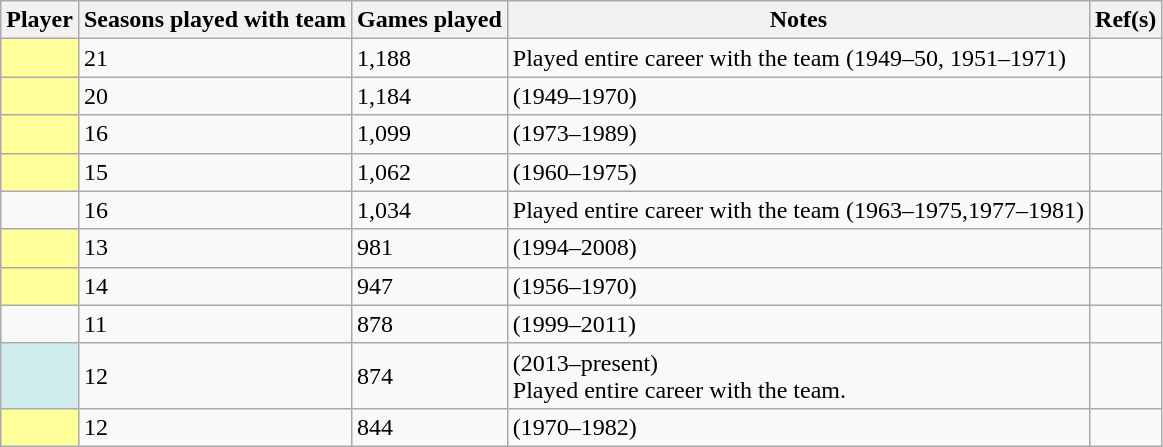<table class="wikitable sortable plainrowheaders">
<tr>
<th scope="col">Player</th>
<th scope="col">Seasons played with team</th>
<th scope="col">Games played</th>
<th scope="col">Notes</th>
<th scope="col" class="unsortable">Ref(s)</th>
</tr>
<tr>
<td style="background:#FFFF99"></td>
<td>21</td>
<td>1,188</td>
<td>Played entire career with the team (1949–50, 1951–1971)</td>
<td></td>
</tr>
<tr>
<td style="background:#FFFF99"></td>
<td>20</td>
<td>1,184</td>
<td>(1949–1970)</td>
<td></td>
</tr>
<tr>
<td style="background:#FFFF99"></td>
<td>16</td>
<td>1,099</td>
<td>(1973–1989)</td>
<td></td>
</tr>
<tr>
<td style="background:#FFFF99"></td>
<td>15</td>
<td>1,062</td>
<td>(1960–1975)</td>
<td></td>
</tr>
<tr>
<td></td>
<td>16</td>
<td>1,034</td>
<td>Played entire career with the team (1963–1975,1977–1981)</td>
<td></td>
</tr>
<tr>
<td style="background:#FFFF99"></td>
<td>13</td>
<td>981</td>
<td>(1994–2008)</td>
<td></td>
</tr>
<tr>
<td style="background:#FFFF99"></td>
<td>14</td>
<td>947</td>
<td>(1956–1970)</td>
<td></td>
</tr>
<tr>
<td></td>
<td>11</td>
<td>878</td>
<td>(1999–2011)</td>
<td></td>
</tr>
<tr>
<td style="background:#CFECEC"></td>
<td>12</td>
<td>874</td>
<td>(2013–present)<br>Played entire career with the team.</td>
<td></td>
</tr>
<tr>
<td style="background:#FFFF99"></td>
<td>12</td>
<td>844</td>
<td>(1970–1982)</td>
<td></td>
</tr>
</table>
